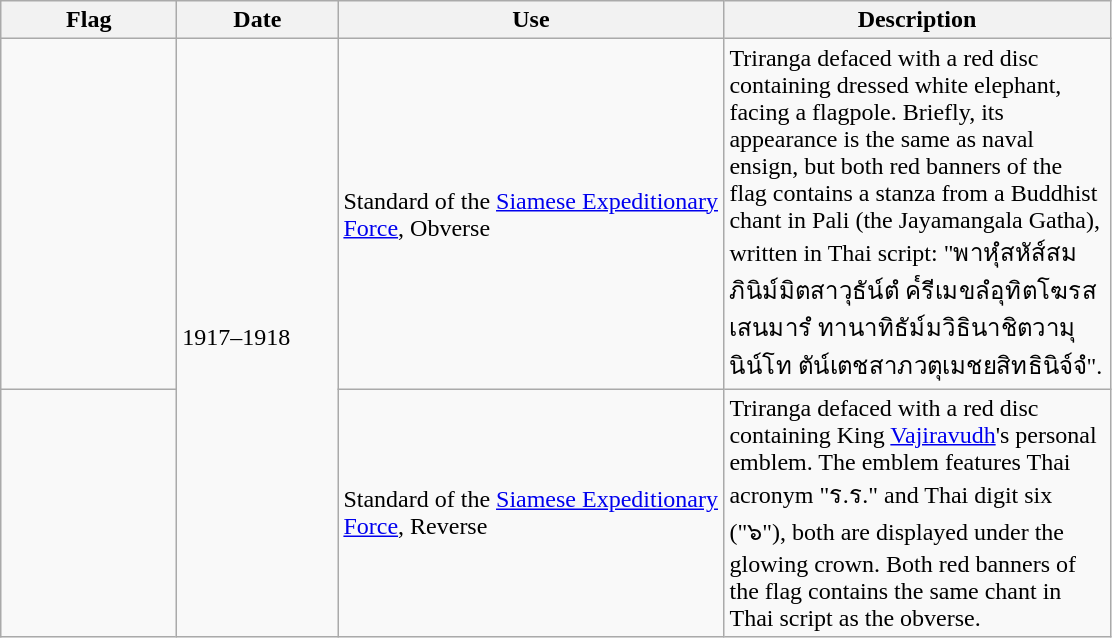<table class="wikitable">
<tr>
<th width="110">Flag</th>
<th width="100">Date</th>
<th width="250">Use</th>
<th width="250">Description</th>
</tr>
<tr>
<td></td>
<td rowspan="2">1917–1918</td>
<td>Standard of the <a href='#'>Siamese Expeditionary Force</a>, Obverse</td>
<td>Triranga defaced with a red disc containing dressed white elephant, facing a flagpole. Briefly, its appearance is the same as naval ensign, but both red banners of the flag contains a stanza from a Buddhist chant in Pali (the Jayamangala Gatha), written in Thai script: "พาหุํสหัส์สมภินิม์มิตสาวุธัน์ตํ ค๎รีเมขลํอุทิตโฆรสเสนมารํ ทานาทิธัม์มวิธินาชิตวามุนิน์โท ตัน์เตชสาภวตุเมชยสิทธินิจ์จํ".</td>
</tr>
<tr>
<td></td>
<td>Standard of the <a href='#'>Siamese Expeditionary Force</a>, Reverse</td>
<td>Triranga defaced with a red disc containing King <a href='#'>Vajiravudh</a>'s personal emblem. The emblem features Thai acronym "ร.ร." and Thai digit six ("๖"), both are displayed under the glowing crown. Both red banners of the flag contains the same chant in Thai script as the obverse.</td>
</tr>
</table>
